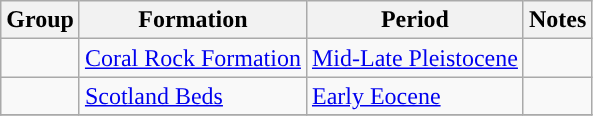<table class="wikitable sortable">
<tr>
<th>Group</th>
<th>Formation</th>
<th>Period</th>
<th class="unsortable">Notes</th>
</tr>
<tr>
<td></td>
<td><a href='#'>Coral Rock Formation</a></td>
<td style="background-color: "><a href='#'>Mid-Late Pleistocene</a></td>
<td align=center></td>
</tr>
<tr>
<td></td>
<td><a href='#'>Scotland Beds</a></td>
<td style="background-color: "><a href='#'>Early Eocene</a></td>
<td align=center></td>
</tr>
<tr>
</tr>
</table>
